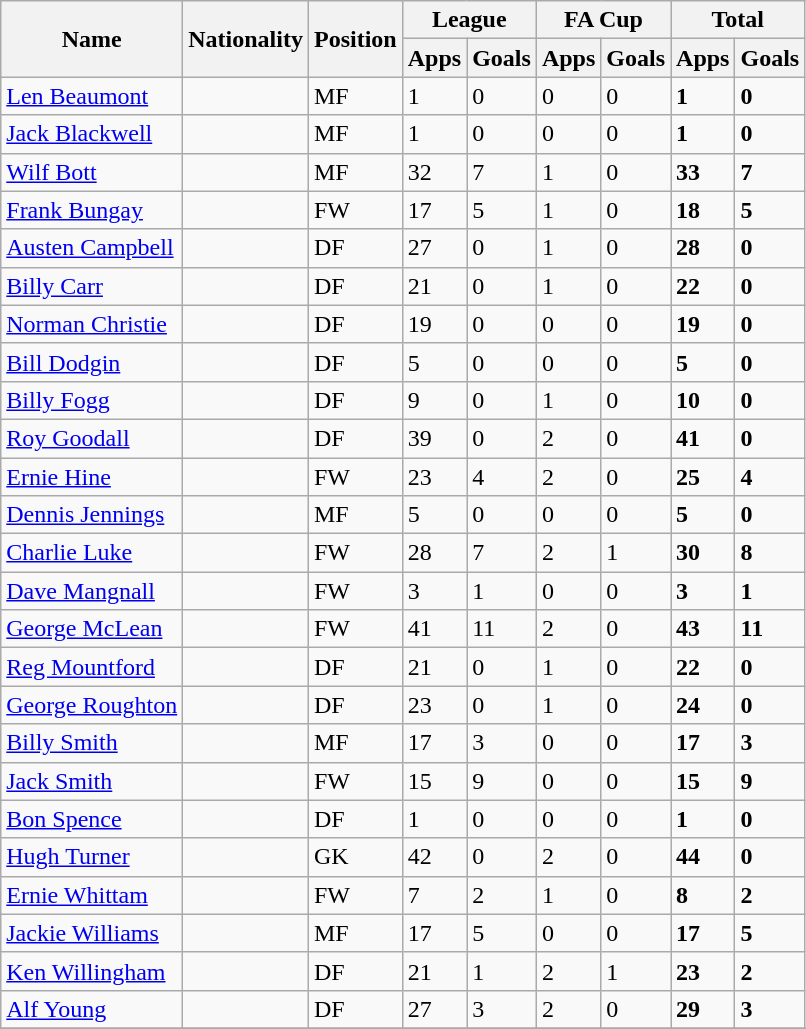<table class="wikitable sortable">
<tr>
<th scope=col rowspan=2>Name</th>
<th scope=col rowspan=2>Nationality</th>
<th scope=col rowspan=2>Position</th>
<th colspan=2>League</th>
<th colspan=2>FA Cup</th>
<th colspan=2>Total</th>
</tr>
<tr>
<th>Apps</th>
<th>Goals</th>
<th>Apps</th>
<th>Goals</th>
<th>Apps</th>
<th>Goals</th>
</tr>
<tr>
<td><a href='#'>Len Beaumont</a></td>
<td></td>
<td>MF</td>
<td>1</td>
<td>0</td>
<td>0</td>
<td>0</td>
<td><strong>1</strong></td>
<td><strong>0</strong></td>
</tr>
<tr>
<td><a href='#'>Jack Blackwell</a></td>
<td></td>
<td>MF</td>
<td>1</td>
<td>0</td>
<td>0</td>
<td>0</td>
<td><strong>1</strong></td>
<td><strong>0</strong></td>
</tr>
<tr>
<td><a href='#'>Wilf Bott</a></td>
<td></td>
<td>MF</td>
<td>32</td>
<td>7</td>
<td>1</td>
<td>0</td>
<td><strong>33</strong></td>
<td><strong>7</strong></td>
</tr>
<tr>
<td><a href='#'>Frank Bungay</a></td>
<td></td>
<td>FW</td>
<td>17</td>
<td>5</td>
<td>1</td>
<td>0</td>
<td><strong>18</strong></td>
<td><strong>5</strong></td>
</tr>
<tr>
<td><a href='#'>Austen Campbell</a></td>
<td></td>
<td>DF</td>
<td>27</td>
<td>0</td>
<td>1</td>
<td>0</td>
<td><strong>28</strong></td>
<td><strong>0</strong></td>
</tr>
<tr>
<td><a href='#'>Billy Carr</a></td>
<td></td>
<td>DF</td>
<td>21</td>
<td>0</td>
<td>1</td>
<td>0</td>
<td><strong>22</strong></td>
<td><strong>0</strong></td>
</tr>
<tr>
<td><a href='#'>Norman Christie</a></td>
<td></td>
<td>DF</td>
<td>19</td>
<td>0</td>
<td>0</td>
<td>0</td>
<td><strong>19</strong></td>
<td><strong>0</strong></td>
</tr>
<tr>
<td><a href='#'>Bill Dodgin</a></td>
<td></td>
<td>DF</td>
<td>5</td>
<td>0</td>
<td>0</td>
<td>0</td>
<td><strong>5</strong></td>
<td><strong>0</strong></td>
</tr>
<tr>
<td><a href='#'>Billy Fogg</a></td>
<td></td>
<td>DF</td>
<td>9</td>
<td>0</td>
<td>1</td>
<td>0</td>
<td><strong>10</strong></td>
<td><strong>0</strong></td>
</tr>
<tr>
<td><a href='#'>Roy Goodall</a></td>
<td></td>
<td>DF</td>
<td>39</td>
<td>0</td>
<td>2</td>
<td>0</td>
<td><strong>41</strong></td>
<td><strong>0</strong></td>
</tr>
<tr>
<td><a href='#'>Ernie Hine</a></td>
<td></td>
<td>FW</td>
<td>23</td>
<td>4</td>
<td>2</td>
<td>0</td>
<td><strong>25</strong></td>
<td><strong>4</strong></td>
</tr>
<tr>
<td><a href='#'>Dennis Jennings</a></td>
<td></td>
<td>MF</td>
<td>5</td>
<td>0</td>
<td>0</td>
<td>0</td>
<td><strong>5</strong></td>
<td><strong>0</strong></td>
</tr>
<tr>
<td><a href='#'>Charlie Luke</a></td>
<td></td>
<td>FW</td>
<td>28</td>
<td>7</td>
<td>2</td>
<td>1</td>
<td><strong>30</strong></td>
<td><strong>8</strong></td>
</tr>
<tr>
<td><a href='#'>Dave Mangnall</a></td>
<td></td>
<td>FW</td>
<td>3</td>
<td>1</td>
<td>0</td>
<td>0</td>
<td><strong>3</strong></td>
<td><strong>1</strong></td>
</tr>
<tr>
<td><a href='#'>George McLean</a></td>
<td></td>
<td>FW</td>
<td>41</td>
<td>11</td>
<td>2</td>
<td>0</td>
<td><strong>43</strong></td>
<td><strong>11</strong></td>
</tr>
<tr>
<td><a href='#'>Reg Mountford</a></td>
<td></td>
<td>DF</td>
<td>21</td>
<td>0</td>
<td>1</td>
<td>0</td>
<td><strong>22</strong></td>
<td><strong>0</strong></td>
</tr>
<tr>
<td><a href='#'>George Roughton</a></td>
<td></td>
<td>DF</td>
<td>23</td>
<td>0</td>
<td>1</td>
<td>0</td>
<td><strong>24</strong></td>
<td><strong>0</strong></td>
</tr>
<tr>
<td><a href='#'>Billy Smith</a></td>
<td></td>
<td>MF</td>
<td>17</td>
<td>3</td>
<td>0</td>
<td>0</td>
<td><strong>17</strong></td>
<td><strong>3</strong></td>
</tr>
<tr>
<td><a href='#'>Jack Smith</a></td>
<td></td>
<td>FW</td>
<td>15</td>
<td>9</td>
<td>0</td>
<td>0</td>
<td><strong>15</strong></td>
<td><strong>9</strong></td>
</tr>
<tr>
<td><a href='#'>Bon Spence</a></td>
<td></td>
<td>DF</td>
<td>1</td>
<td>0</td>
<td>0</td>
<td>0</td>
<td><strong>1</strong></td>
<td><strong>0</strong></td>
</tr>
<tr>
<td><a href='#'>Hugh Turner</a></td>
<td></td>
<td>GK</td>
<td>42</td>
<td>0</td>
<td>2</td>
<td>0</td>
<td><strong>44</strong></td>
<td><strong>0</strong></td>
</tr>
<tr>
<td><a href='#'>Ernie Whittam</a></td>
<td></td>
<td>FW</td>
<td>7</td>
<td>2</td>
<td>1</td>
<td>0</td>
<td><strong>8</strong></td>
<td><strong>2</strong></td>
</tr>
<tr>
<td><a href='#'>Jackie Williams</a></td>
<td></td>
<td>MF</td>
<td>17</td>
<td>5</td>
<td>0</td>
<td>0</td>
<td><strong>17</strong></td>
<td><strong>5</strong></td>
</tr>
<tr>
<td><a href='#'>Ken Willingham</a></td>
<td></td>
<td>DF</td>
<td>21</td>
<td>1</td>
<td>2</td>
<td>1</td>
<td><strong>23</strong></td>
<td><strong>2</strong></td>
</tr>
<tr>
<td><a href='#'>Alf Young</a></td>
<td></td>
<td>DF</td>
<td>27</td>
<td>3</td>
<td>2</td>
<td>0</td>
<td><strong>29</strong></td>
<td><strong>3</strong></td>
</tr>
<tr>
</tr>
</table>
